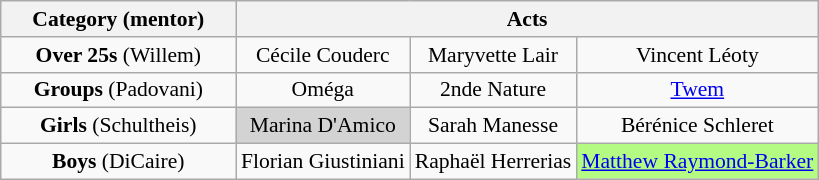<table class="wikitable" style="font-size:90%; text-align:center">
<tr>
<th>Category (mentor)</th>
<th colspan="4">Acts</th>
</tr>
<tr>
<td style="width: 150px;"><strong>Over 25s</strong> (Willem)</td>
<td>Cécile Couderc</td>
<td>Maryvette Lair</td>
<td>Vincent Léoty</td>
</tr>
<tr>
<td><strong>Groups</strong> (Padovani)</td>
<td>Oméga</td>
<td>2nde Nature</td>
<td><a href='#'>Twem</a></td>
</tr>
<tr>
<td><strong>Girls</strong> (Schultheis)</td>
<td bgcolor="lightgrey">Marina D'Amico</td>
<td>Sarah Manesse</td>
<td>Bérénice Schleret</td>
</tr>
<tr>
<td><strong>Boys</strong> (DiCaire)</td>
<td>Florian Giustiniani</td>
<td>Raphaël Herrerias</td>
<td bgcolor="B4FB84"><a href='#'>Matthew Raymond-Barker</a></td>
</tr>
</table>
